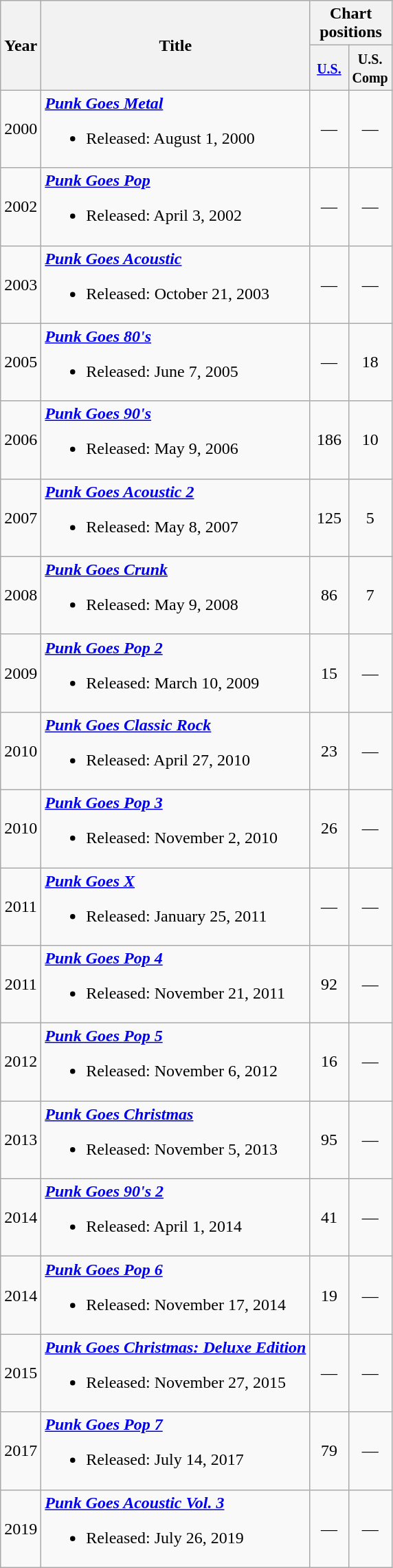<table class="wikitable" style="text-align: center;">
<tr>
<th rowspan="2">Year</th>
<th rowspan="2">Title</th>
<th colspan="2">Chart positions</th>
</tr>
<tr>
<th width="30"><small><a href='#'>U.S.</a></small></th>
<th width="30"><small>U.S. Comp</small></th>
</tr>
<tr>
<td>2000</td>
<td align="left"><strong><em><a href='#'>Punk Goes Metal</a></em></strong><br><ul><li>Released: August 1, 2000</li></ul></td>
<td align="center">—</td>
<td align="center">—</td>
</tr>
<tr>
<td>2002</td>
<td align="left"><strong><em><a href='#'>Punk Goes Pop</a></em></strong><br><ul><li>Released: April 3, 2002</li></ul></td>
<td align="center">—</td>
<td align="center">—</td>
</tr>
<tr>
<td>2003</td>
<td align="left"><strong><em><a href='#'>Punk Goes Acoustic</a></em></strong><br><ul><li>Released: October 21, 2003</li></ul></td>
<td align="center">—</td>
<td align="center">—</td>
</tr>
<tr>
<td>2005</td>
<td align="left"><strong><em><a href='#'>Punk Goes 80's</a></em></strong><br><ul><li>Released: June 7, 2005</li></ul></td>
<td align="center">—</td>
<td align="center">18</td>
</tr>
<tr>
<td>2006</td>
<td align="left"><strong><em><a href='#'>Punk Goes 90's</a></em></strong><br><ul><li>Released: May 9, 2006</li></ul></td>
<td align="center">186</td>
<td align="center">10</td>
</tr>
<tr>
<td>2007</td>
<td align="left"><strong><em><a href='#'>Punk Goes Acoustic 2</a></em></strong><br><ul><li>Released: May 8, 2007</li></ul></td>
<td align="center">125</td>
<td align="center">5</td>
</tr>
<tr>
<td>2008</td>
<td align="left"><strong><em><a href='#'>Punk Goes Crunk</a></em></strong><br><ul><li>Released: May 9, 2008</li></ul></td>
<td align="center">86</td>
<td align="center">7</td>
</tr>
<tr>
<td>2009</td>
<td align="left"><strong><em><a href='#'>Punk Goes Pop 2</a></em></strong><br><ul><li>Released: March 10, 2009</li></ul></td>
<td align="center">15</td>
<td align="center">—</td>
</tr>
<tr>
<td>2010</td>
<td align="left"><strong><em><a href='#'>Punk Goes Classic Rock</a></em></strong><br><ul><li>Released: April 27, 2010 </li></ul></td>
<td align="center">23 </td>
<td align="center">—</td>
</tr>
<tr>
<td>2010</td>
<td align="left"><strong><em><a href='#'>Punk Goes Pop 3</a></em></strong><br><ul><li>Released: November 2, 2010</li></ul></td>
<td align="center">26</td>
<td align="center">—</td>
</tr>
<tr>
<td>2011</td>
<td align="left"><strong><em><a href='#'>Punk Goes X</a></em></strong><br><ul><li>Released: January 25, 2011</li></ul></td>
<td align="center">—</td>
<td align="center">—</td>
</tr>
<tr>
<td>2011</td>
<td align="left"><strong><em><a href='#'>Punk Goes Pop 4</a></em></strong><br><ul><li>Released: November 21, 2011</li></ul></td>
<td align="center">92</td>
<td align="center">—</td>
</tr>
<tr>
<td>2012</td>
<td align="left"><strong><em><a href='#'>Punk Goes Pop 5</a></em></strong><br><ul><li>Released: November 6, 2012</li></ul></td>
<td align="center">16</td>
<td align="center">—</td>
</tr>
<tr>
<td>2013</td>
<td align="left"><strong><em><a href='#'>Punk Goes Christmas</a></em></strong><br><ul><li>Released: November 5, 2013</li></ul></td>
<td align="center">95</td>
<td align="center">—</td>
</tr>
<tr>
<td>2014</td>
<td align="left"><strong><em><a href='#'>Punk Goes 90's 2</a></em></strong><br><ul><li>Released: April 1, 2014</li></ul></td>
<td align="center">41</td>
<td align="center">—</td>
</tr>
<tr>
<td>2014</td>
<td align="left"><strong><em><a href='#'>Punk Goes Pop 6</a></em></strong><br><ul><li>Released: November 17, 2014</li></ul></td>
<td align="center">19</td>
<td align="center">—</td>
</tr>
<tr>
<td>2015</td>
<td align="left"><strong><em><a href='#'>Punk Goes Christmas: Deluxe Edition</a></em></strong><br><ul><li>Released: November 27, 2015</li></ul></td>
<td align="center">—</td>
<td align="center">—</td>
</tr>
<tr>
<td>2017</td>
<td align="left"><strong><em><a href='#'>Punk Goes Pop 7</a></em></strong><br><ul><li>Released: July 14, 2017</li></ul></td>
<td align="center">79</td>
<td align="center">—</td>
</tr>
<tr>
<td>2019</td>
<td align="left"><strong><em><a href='#'>Punk Goes Acoustic Vol. 3</a></em></strong><br><ul><li>Released: July 26, 2019</li></ul></td>
<td align="center">—</td>
<td align="center">—</td>
</tr>
</table>
